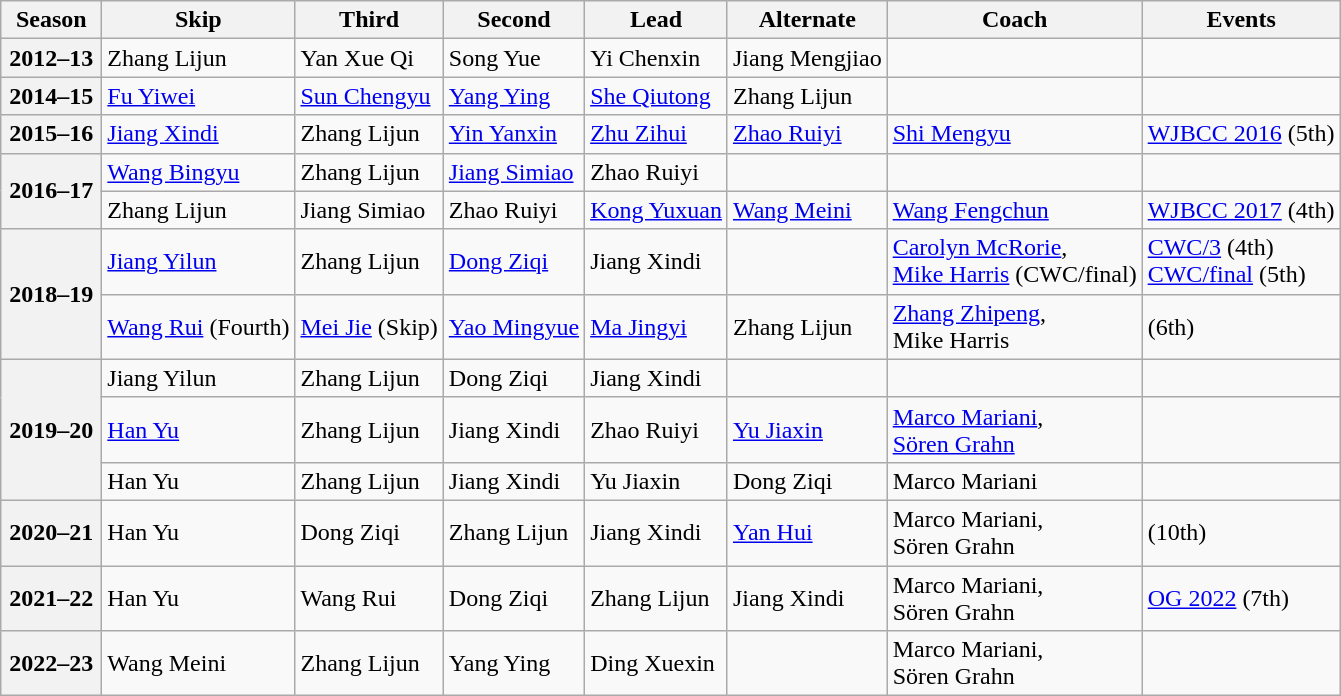<table class="wikitable">
<tr>
<th scope="col" width=60>Season</th>
<th scope="col">Skip</th>
<th scope="col">Third</th>
<th scope="col">Second</th>
<th scope="col">Lead</th>
<th scope="col">Alternate</th>
<th scope="col">Coach</th>
<th scope="col">Events</th>
</tr>
<tr>
<th scope="row">2012–13</th>
<td>Zhang Lijun</td>
<td>Yan Xue Qi</td>
<td>Song Yue</td>
<td>Yi Chenxin</td>
<td>Jiang Mengjiao</td>
<td></td>
<td></td>
</tr>
<tr>
<th scope="row">2014–15</th>
<td><a href='#'>Fu Yiwei</a></td>
<td><a href='#'>Sun Chengyu</a></td>
<td><a href='#'>Yang Ying</a></td>
<td><a href='#'>She Qiutong</a></td>
<td>Zhang Lijun</td>
<td></td>
<td></td>
</tr>
<tr>
<th scope="row">2015–16</th>
<td><a href='#'>Jiang Xindi</a></td>
<td>Zhang Lijun</td>
<td><a href='#'>Yin Yanxin</a></td>
<td><a href='#'>Zhu Zihui</a></td>
<td><a href='#'>Zhao Ruiyi</a></td>
<td><a href='#'>Shi Mengyu</a></td>
<td><a href='#'>WJBCC 2016</a> (5th)</td>
</tr>
<tr>
<th scope="row" rowspan=2>2016–17</th>
<td><a href='#'>Wang Bingyu</a></td>
<td>Zhang Lijun</td>
<td><a href='#'>Jiang Simiao</a></td>
<td>Zhao Ruiyi</td>
<td></td>
<td></td>
<td></td>
</tr>
<tr>
<td>Zhang Lijun</td>
<td>Jiang Simiao</td>
<td>Zhao Ruiyi</td>
<td><a href='#'>Kong Yuxuan</a></td>
<td><a href='#'>Wang Meini</a></td>
<td><a href='#'>Wang Fengchun</a></td>
<td><a href='#'>WJBCC 2017</a> (4th)</td>
</tr>
<tr>
<th scope="row" rowspan=2>2018–19</th>
<td><a href='#'>Jiang Yilun</a></td>
<td>Zhang Lijun</td>
<td><a href='#'>Dong Ziqi</a></td>
<td>Jiang Xindi</td>
<td></td>
<td><a href='#'>Carolyn McRorie</a>,<br><a href='#'>Mike Harris</a> (CWC/final)</td>
<td><a href='#'>CWC/3</a> (4th)<br><a href='#'>CWC/final</a> (5th)</td>
</tr>
<tr>
<td><a href='#'>Wang Rui</a> (Fourth)</td>
<td><a href='#'>Mei Jie</a> (Skip)</td>
<td><a href='#'>Yao Mingyue</a></td>
<td><a href='#'>Ma Jingyi</a></td>
<td>Zhang Lijun</td>
<td><a href='#'>Zhang Zhipeng</a>,<br>Mike Harris</td>
<td> (6th)</td>
</tr>
<tr>
<th scope="row" rowspan=3>2019–20</th>
<td>Jiang Yilun</td>
<td>Zhang Lijun</td>
<td>Dong Ziqi</td>
<td>Jiang Xindi</td>
<td></td>
<td></td>
<td></td>
</tr>
<tr>
<td><a href='#'>Han Yu</a></td>
<td>Zhang Lijun</td>
<td>Jiang Xindi</td>
<td>Zhao Ruiyi</td>
<td><a href='#'>Yu Jiaxin</a></td>
<td><a href='#'>Marco Mariani</a>,<br><a href='#'>Sören Grahn</a></td>
<td> </td>
</tr>
<tr>
<td>Han Yu</td>
<td>Zhang Lijun</td>
<td>Jiang Xindi</td>
<td>Yu Jiaxin</td>
<td>Dong Ziqi</td>
<td>Marco Mariani</td>
<td></td>
</tr>
<tr>
<th scope="row">2020–21</th>
<td>Han Yu</td>
<td>Dong Ziqi</td>
<td>Zhang Lijun</td>
<td>Jiang Xindi</td>
<td><a href='#'>Yan Hui</a></td>
<td>Marco Mariani,<br>Sören Grahn</td>
<td> (10th)</td>
</tr>
<tr>
<th scope="row">2021–22</th>
<td>Han Yu</td>
<td>Wang Rui</td>
<td>Dong Ziqi</td>
<td>Zhang Lijun</td>
<td>Jiang Xindi</td>
<td>Marco Mariani, <br> Sören Grahn</td>
<td><a href='#'>OG 2022</a> (7th)</td>
</tr>
<tr>
<th scope="row">2022–23</th>
<td>Wang Meini</td>
<td>Zhang Lijun</td>
<td>Yang Ying</td>
<td>Ding Xuexin</td>
<td></td>
<td>Marco Mariani, <br> Sören Grahn</td>
<td></td>
</tr>
</table>
